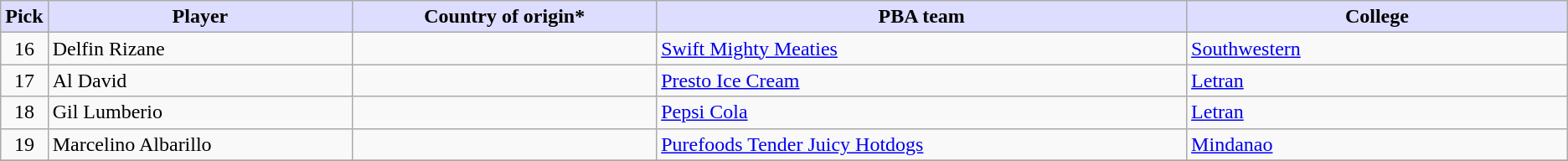<table class="wikitable">
<tr>
<th style="background:#DDDDFF;">Pick</th>
<th style="background:#DDDDFF;" width="20%">Player</th>
<th style="background:#DDDDFF;" width="20%">Country of origin*</th>
<th style="background:#DDDDFF;" width="35%">PBA team</th>
<th style="background:#DDDDFF;" width="25%">College</th>
</tr>
<tr>
<td align=center>16</td>
<td>Delfin Rizane</td>
<td></td>
<td><a href='#'>Swift Mighty Meaties</a></td>
<td><a href='#'>Southwestern</a></td>
</tr>
<tr>
<td align=center>17</td>
<td>Al David</td>
<td></td>
<td><a href='#'>Presto Ice Cream</a></td>
<td><a href='#'>Letran</a></td>
</tr>
<tr>
<td align=center>18</td>
<td>Gil Lumberio</td>
<td></td>
<td><a href='#'>Pepsi Cola</a></td>
<td><a href='#'>Letran</a></td>
</tr>
<tr>
<td align=center>19</td>
<td>Marcelino Albarillo</td>
<td></td>
<td><a href='#'>Purefoods Tender Juicy Hotdogs</a></td>
<td><a href='#'>Mindanao</a></td>
</tr>
<tr>
</tr>
</table>
